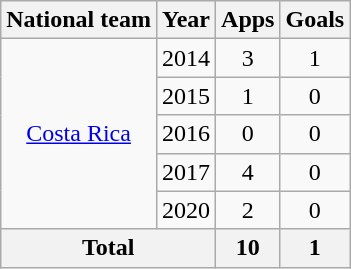<table class="wikitable" style="text-align:center">
<tr>
<th>National team</th>
<th>Year</th>
<th>Apps</th>
<th>Goals</th>
</tr>
<tr>
<td rowspan="5"><a href='#'>Costa Rica</a></td>
<td>2014</td>
<td>3</td>
<td>1</td>
</tr>
<tr>
<td>2015</td>
<td>1</td>
<td>0</td>
</tr>
<tr>
<td>2016</td>
<td>0</td>
<td>0</td>
</tr>
<tr>
<td>2017</td>
<td>4</td>
<td>0</td>
</tr>
<tr>
<td>2020</td>
<td>2</td>
<td>0</td>
</tr>
<tr>
<th colspan="2">Total</th>
<th>10</th>
<th>1</th>
</tr>
</table>
